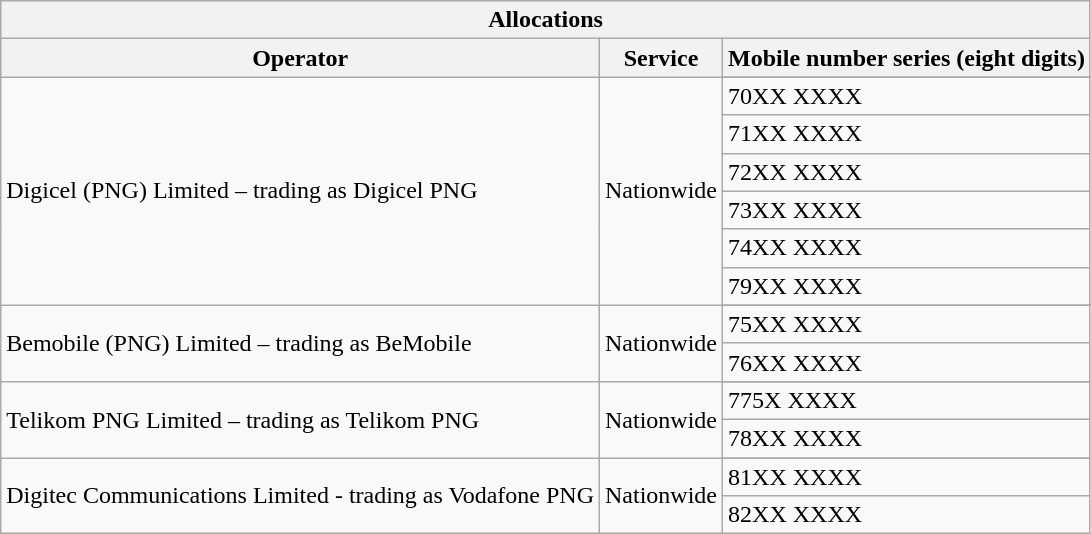<table class="wikitable" border="1">
<tr>
<th colspan="3">Allocations</th>
</tr>
<tr>
<th>Operator</th>
<th>Service</th>
<th>Mobile number series (eight digits)</th>
</tr>
<tr>
<td rowspan="7">Digicel (PNG) Limited – trading as Digicel PNG</td>
<td rowspan="7">Nationwide</td>
</tr>
<tr>
<td>70XX XXXX</td>
</tr>
<tr>
<td>71XX XXXX</td>
</tr>
<tr>
<td>72XX XXXX</td>
</tr>
<tr>
<td>73XX XXXX</td>
</tr>
<tr>
<td>74XX XXXX</td>
</tr>
<tr>
<td>79XX XXXX</td>
</tr>
<tr>
<td rowspan="3">Bemobile (PNG) Limited – trading as BeMobile</td>
<td rowspan="3">Nationwide</td>
</tr>
<tr>
<td>75XX XXXX</td>
</tr>
<tr>
<td>76XX XXXX</td>
</tr>
<tr>
<td rowspan="3">Telikom PNG Limited – trading as Telikom PNG</td>
<td rowspan="3">Nationwide</td>
</tr>
<tr>
<td>775X XXXX</td>
</tr>
<tr>
<td>78XX XXXX</td>
</tr>
<tr>
<td rowspan="3">Digitec Communications Limited - trading as Vodafone PNG</td>
<td rowspan="3">Nationwide</td>
</tr>
<tr>
<td>81XX XXXX</td>
</tr>
<tr>
<td>82XX XXXX</td>
</tr>
</table>
